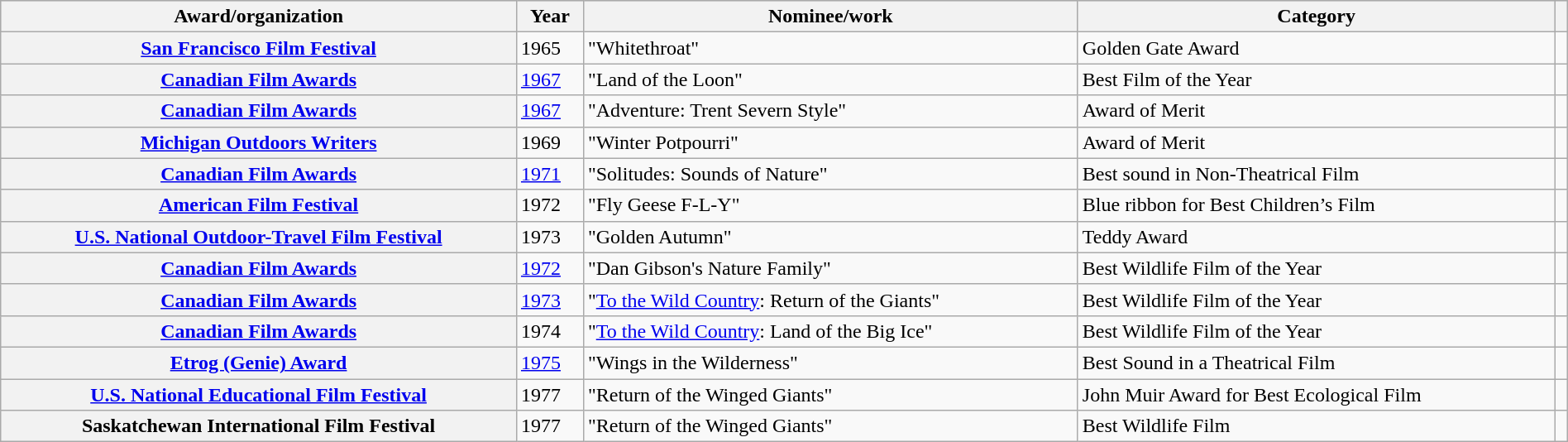<table class="wikitable sortable plainrowheaders" style="width: 100%;">
<tr style="background:#ccc; text-align:center;">
<th scope="col">Award/organization</th>
<th scope="col">Year</th>
<th scope="col">Nominee/work</th>
<th scope="col">Category</th>
<th scope="col" class="unsortable"></th>
</tr>
<tr>
<th scope="row"> <a href='#'>San Francisco Film Festival</a></th>
<td>1965</td>
<td>"Whitethroat"</td>
<td>Golden Gate Award</td>
<td></td>
</tr>
<tr>
<th scope="row"> <a href='#'>Canadian Film Awards</a></th>
<td><a href='#'>1967</a></td>
<td>"Land of the Loon"</td>
<td>Best Film of the Year</td>
<td></td>
</tr>
<tr>
<th scope="row"> <a href='#'>Canadian Film Awards</a></th>
<td><a href='#'>1967</a></td>
<td>"Adventure: Trent Severn Style"</td>
<td>Award of Merit</td>
<td></td>
</tr>
<tr>
<th scope="row"> <a href='#'>Michigan Outdoors Writers</a></th>
<td>1969</td>
<td>"Winter Potpourri"</td>
<td>Award of Merit</td>
<td></td>
</tr>
<tr>
<th scope="row"> <a href='#'>Canadian Film Awards</a></th>
<td><a href='#'>1971</a></td>
<td>"Solitudes: Sounds of Nature"</td>
<td>Best sound in Non-Theatrical Film</td>
<td></td>
</tr>
<tr>
<th scope="row"> <a href='#'>American Film Festival</a></th>
<td>1972</td>
<td>"Fly Geese F-L-Y"</td>
<td>Blue ribbon for Best Children’s Film</td>
<td></td>
</tr>
<tr>
<th scope="row"> <a href='#'>U.S. National Outdoor-Travel Film Festival</a></th>
<td>1973</td>
<td>"Golden Autumn"</td>
<td>Teddy Award</td>
<td></td>
</tr>
<tr>
<th scope="row"> <a href='#'>Canadian Film Awards</a></th>
<td><a href='#'>1972</a></td>
<td>"Dan Gibson's Nature Family"</td>
<td>Best Wildlife Film of the Year</td>
<td></td>
</tr>
<tr>
<th scope="row"> <a href='#'>Canadian Film Awards</a></th>
<td><a href='#'>1973</a></td>
<td>"<a href='#'>To the Wild Country</a>: Return of the Giants"</td>
<td>Best Wildlife Film of the Year</td>
<td></td>
</tr>
<tr>
<th scope="row"> <a href='#'>Canadian Film Awards</a></th>
<td>1974</td>
<td>"<a href='#'>To the Wild Country</a>: Land of the Big Ice"</td>
<td>Best Wildlife Film of the Year</td>
<td></td>
</tr>
<tr>
<th scope="row"> <a href='#'>Etrog (Genie) Award</a></th>
<td><a href='#'>1975</a></td>
<td>"Wings in the Wilderness"</td>
<td>Best Sound in a Theatrical Film</td>
<td></td>
</tr>
<tr>
<th scope="row"> <a href='#'>U.S. National Educational Film Festival</a></th>
<td>1977</td>
<td>"Return of the Winged Giants"</td>
<td>John Muir Award for Best Ecological Film</td>
<td></td>
</tr>
<tr>
<th scope="row"> Saskatchewan International Film Festival</th>
<td>1977</td>
<td>"Return of the Winged Giants"</td>
<td>Best Wildlife Film</td>
<td></td>
</tr>
</table>
